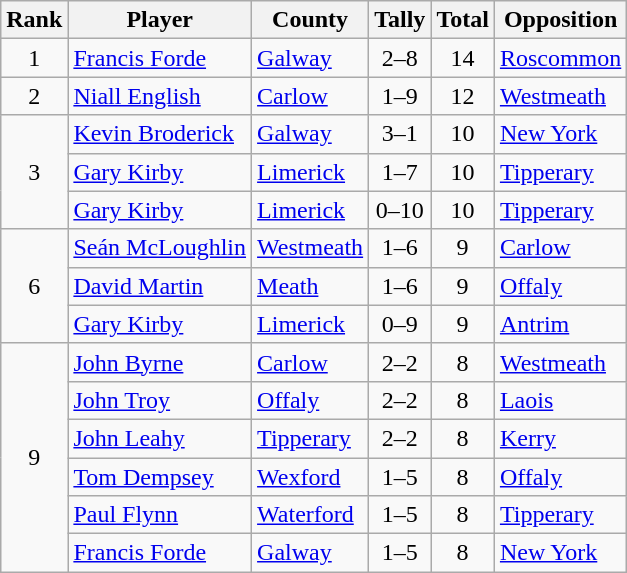<table class="wikitable">
<tr>
<th>Rank</th>
<th>Player</th>
<th>County</th>
<th>Tally</th>
<th>Total</th>
<th>Opposition</th>
</tr>
<tr>
<td rowspan=1 align=center>1</td>
<td><a href='#'>Francis Forde</a></td>
<td><a href='#'>Galway</a></td>
<td align=center>2–8</td>
<td align=center>14</td>
<td><a href='#'>Roscommon</a></td>
</tr>
<tr>
<td rowspan=1 align=center>2</td>
<td><a href='#'>Niall English</a></td>
<td><a href='#'>Carlow</a></td>
<td align=center>1–9</td>
<td align=center>12</td>
<td><a href='#'>Westmeath</a></td>
</tr>
<tr>
<td rowspan=3 align=center>3</td>
<td><a href='#'>Kevin Broderick</a></td>
<td><a href='#'>Galway</a></td>
<td align=center>3–1</td>
<td align=center>10</td>
<td><a href='#'>New York</a></td>
</tr>
<tr>
<td><a href='#'>Gary Kirby</a></td>
<td><a href='#'>Limerick</a></td>
<td align=center>1–7</td>
<td align=center>10</td>
<td><a href='#'>Tipperary</a></td>
</tr>
<tr>
<td><a href='#'>Gary Kirby</a></td>
<td><a href='#'>Limerick</a></td>
<td align=center>0–10</td>
<td align=center>10</td>
<td><a href='#'>Tipperary</a></td>
</tr>
<tr>
<td rowspan=3 align=center>6</td>
<td><a href='#'>Seán McLoughlin</a></td>
<td><a href='#'>Westmeath</a></td>
<td align=center>1–6</td>
<td align=center>9</td>
<td><a href='#'>Carlow</a></td>
</tr>
<tr>
<td><a href='#'>David Martin</a></td>
<td><a href='#'>Meath</a></td>
<td align=center>1–6</td>
<td align=center>9</td>
<td><a href='#'>Offaly</a></td>
</tr>
<tr>
<td><a href='#'>Gary Kirby</a></td>
<td><a href='#'>Limerick</a></td>
<td align=center>0–9</td>
<td align=center>9</td>
<td><a href='#'>Antrim</a></td>
</tr>
<tr>
<td rowspan=6 align=center>9</td>
<td><a href='#'>John Byrne</a></td>
<td><a href='#'>Carlow</a></td>
<td align=center>2–2</td>
<td align=center>8</td>
<td><a href='#'>Westmeath</a></td>
</tr>
<tr>
<td><a href='#'>John Troy</a></td>
<td><a href='#'>Offaly</a></td>
<td align=center>2–2</td>
<td align=center>8</td>
<td><a href='#'>Laois</a></td>
</tr>
<tr>
<td><a href='#'>John Leahy</a></td>
<td><a href='#'>Tipperary</a></td>
<td align=center>2–2</td>
<td align=center>8</td>
<td><a href='#'>Kerry</a></td>
</tr>
<tr>
<td><a href='#'>Tom Dempsey</a></td>
<td><a href='#'>Wexford</a></td>
<td align=center>1–5</td>
<td align=center>8</td>
<td><a href='#'>Offaly</a></td>
</tr>
<tr>
<td><a href='#'>Paul Flynn</a></td>
<td><a href='#'>Waterford</a></td>
<td align=center>1–5</td>
<td align=center>8</td>
<td><a href='#'>Tipperary</a></td>
</tr>
<tr>
<td><a href='#'>Francis Forde</a></td>
<td><a href='#'>Galway</a></td>
<td align=center>1–5</td>
<td align=center>8</td>
<td><a href='#'>New York</a></td>
</tr>
</table>
